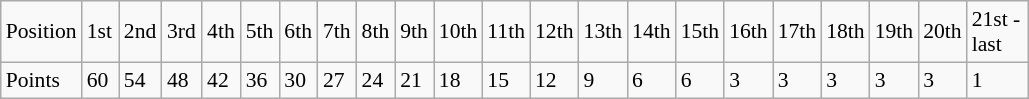<table class="wikitable" align="center" style="font-size: 90%;">
<tr>
<td width="40" height="13">Position</td>
<td width="18">1st</td>
<td width="22">2nd</td>
<td width="20">3rd</td>
<td width="19">4th</td>
<td width="19">5th</td>
<td width="19">6th</td>
<td width="19">7th</td>
<td width="19">8th</td>
<td width="19">9th</td>
<td width="24">10th</td>
<td width="24">11th</td>
<td width="24">12th</td>
<td width="24">13th</td>
<td width="24">14th</td>
<td width="24">15th</td>
<td width="24">16th</td>
<td width="24">17th</td>
<td width="24">18th</td>
<td width="24">19th</td>
<td width="24">20th</td>
<td width="34">21st -last</td>
</tr>
<tr>
<td height="13">Points</td>
<td>60</td>
<td>54</td>
<td>48</td>
<td>42</td>
<td>36</td>
<td>30</td>
<td>27</td>
<td>24</td>
<td>21</td>
<td>18</td>
<td>15</td>
<td>12</td>
<td>9</td>
<td>6</td>
<td>6</td>
<td>3</td>
<td>3</td>
<td>3</td>
<td>3</td>
<td>3</td>
<td>1</td>
</tr>
</table>
